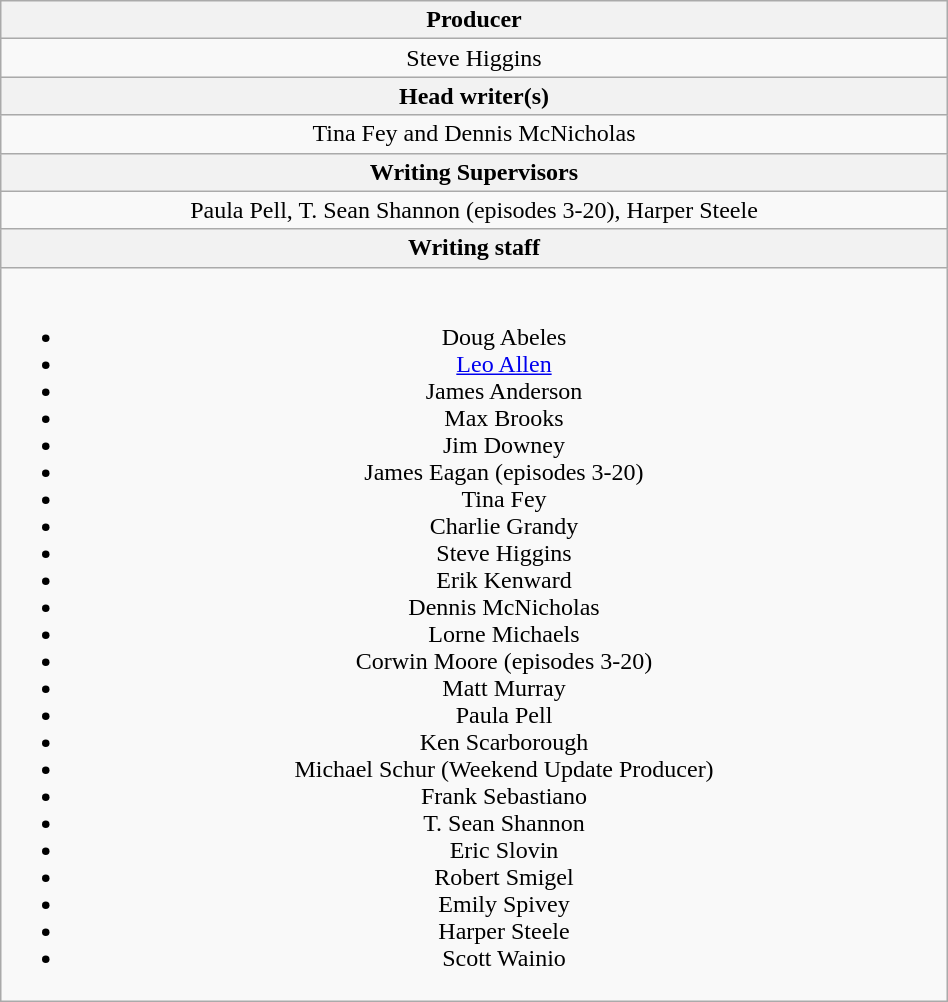<table class="wikitable plainrowheaders"  style="text-align:center; width:50%;">
<tr>
<th><strong>Producer</strong></th>
</tr>
<tr>
<td>Steve Higgins</td>
</tr>
<tr>
<th><strong>Head writer(s)</strong></th>
</tr>
<tr>
<td>Tina Fey and Dennis McNicholas</td>
</tr>
<tr>
<th><strong>Writing Supervisors</strong></th>
</tr>
<tr>
<td>Paula Pell, T. Sean Shannon (episodes 3-20), Harper Steele</td>
</tr>
<tr>
<th><strong>Writing staff</strong></th>
</tr>
<tr>
<td><br><ul><li>Doug Abeles</li><li><a href='#'>Leo Allen</a></li><li>James Anderson</li><li>Max Brooks</li><li>Jim Downey</li><li>James Eagan (episodes 3-20)</li><li>Tina Fey</li><li>Charlie Grandy</li><li>Steve Higgins</li><li>Erik Kenward</li><li>Dennis McNicholas</li><li>Lorne Michaels</li><li>Corwin Moore (episodes 3-20)</li><li>Matt Murray</li><li>Paula Pell</li><li>Ken Scarborough</li><li>Michael Schur (Weekend Update Producer)</li><li>Frank Sebastiano</li><li>T. Sean Shannon</li><li>Eric Slovin</li><li>Robert Smigel</li><li>Emily Spivey</li><li>Harper Steele</li><li>Scott Wainio</li></ul></td>
</tr>
</table>
